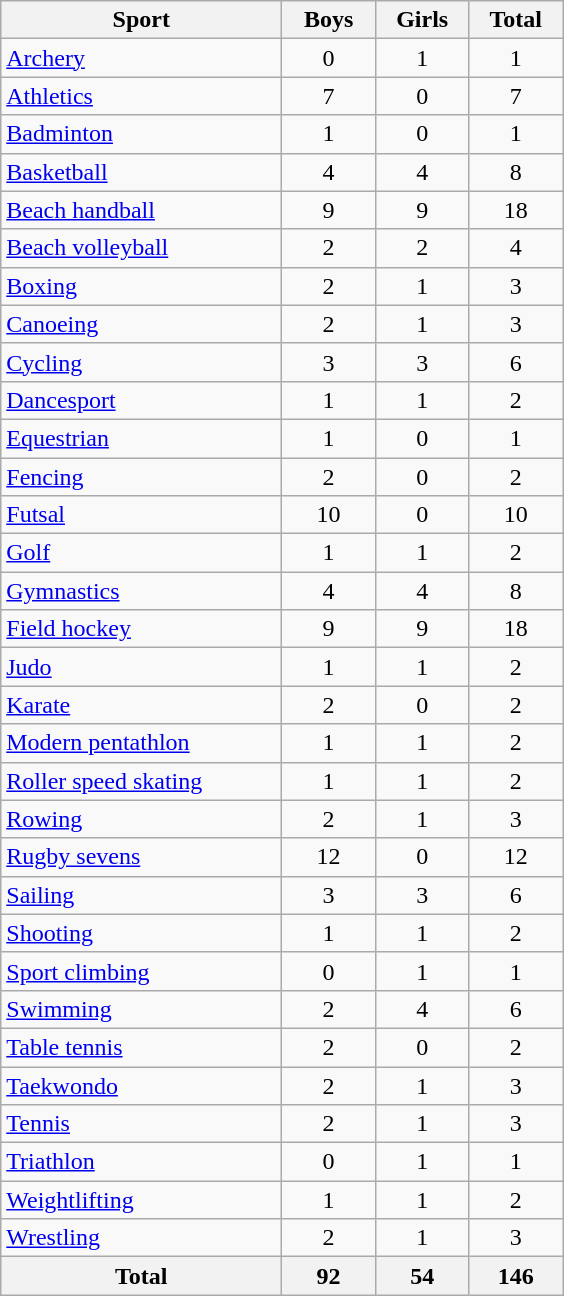<table class="wikitable sortable" style="text-align:center;">
<tr>
<th width=180>Sport</th>
<th width=55>Boys</th>
<th width=55>Girls</th>
<th width=55>Total</th>
</tr>
<tr>
<td align=left><a href='#'>Archery</a></td>
<td>0</td>
<td>1</td>
<td>1</td>
</tr>
<tr>
<td align=left><a href='#'>Athletics</a></td>
<td>7</td>
<td>0</td>
<td>7</td>
</tr>
<tr>
<td align=left><a href='#'>Badminton</a></td>
<td>1</td>
<td>0</td>
<td>1</td>
</tr>
<tr>
<td align=left><a href='#'>Basketball</a></td>
<td>4</td>
<td>4</td>
<td>8</td>
</tr>
<tr>
<td align=left><a href='#'>Beach handball</a></td>
<td>9</td>
<td>9</td>
<td>18</td>
</tr>
<tr>
<td align=left><a href='#'>Beach volleyball</a></td>
<td>2</td>
<td>2</td>
<td>4</td>
</tr>
<tr>
<td align=left><a href='#'>Boxing</a></td>
<td>2</td>
<td>1</td>
<td>3</td>
</tr>
<tr>
<td align=left><a href='#'>Canoeing</a></td>
<td>2</td>
<td>1</td>
<td>3</td>
</tr>
<tr>
<td align=left><a href='#'>Cycling</a></td>
<td>3</td>
<td>3</td>
<td>6</td>
</tr>
<tr>
<td align=left><a href='#'>Dancesport</a></td>
<td>1</td>
<td>1</td>
<td>2</td>
</tr>
<tr>
<td align=left><a href='#'>Equestrian</a></td>
<td>1</td>
<td>0</td>
<td>1</td>
</tr>
<tr>
<td align=left><a href='#'>Fencing</a></td>
<td>2</td>
<td>0</td>
<td>2</td>
</tr>
<tr>
<td align=left><a href='#'>Futsal</a></td>
<td>10</td>
<td>0</td>
<td>10</td>
</tr>
<tr>
<td align=left><a href='#'>Golf</a></td>
<td>1</td>
<td>1</td>
<td>2</td>
</tr>
<tr>
<td align=left><a href='#'>Gymnastics</a></td>
<td>4</td>
<td>4</td>
<td>8</td>
</tr>
<tr>
<td align=left><a href='#'>Field hockey</a></td>
<td>9</td>
<td>9</td>
<td>18</td>
</tr>
<tr>
<td align=left><a href='#'>Judo</a></td>
<td>1</td>
<td>1</td>
<td>2</td>
</tr>
<tr>
<td align=left><a href='#'>Karate</a></td>
<td>2</td>
<td>0</td>
<td>2</td>
</tr>
<tr>
<td align=left><a href='#'>Modern pentathlon</a></td>
<td>1</td>
<td>1</td>
<td>2</td>
</tr>
<tr>
<td align=left><a href='#'>Roller speed skating</a></td>
<td>1</td>
<td>1</td>
<td>2</td>
</tr>
<tr>
<td align=left><a href='#'>Rowing</a></td>
<td>2</td>
<td>1</td>
<td>3</td>
</tr>
<tr>
<td align=left><a href='#'>Rugby sevens</a></td>
<td>12</td>
<td>0</td>
<td>12</td>
</tr>
<tr>
<td align=left><a href='#'>Sailing</a></td>
<td>3</td>
<td>3</td>
<td>6</td>
</tr>
<tr>
<td align=left><a href='#'>Shooting</a></td>
<td>1</td>
<td>1</td>
<td>2</td>
</tr>
<tr>
<td align=left><a href='#'>Sport climbing</a></td>
<td>0</td>
<td>1</td>
<td>1</td>
</tr>
<tr>
<td align=left><a href='#'>Swimming</a></td>
<td>2</td>
<td>4</td>
<td>6</td>
</tr>
<tr>
<td align=left><a href='#'>Table tennis</a></td>
<td>2</td>
<td>0</td>
<td>2</td>
</tr>
<tr>
<td align=left><a href='#'>Taekwondo</a></td>
<td>2</td>
<td>1</td>
<td>3</td>
</tr>
<tr>
<td align=left><a href='#'>Tennis</a></td>
<td>2</td>
<td>1</td>
<td>3</td>
</tr>
<tr>
<td align=left><a href='#'>Triathlon</a></td>
<td>0</td>
<td>1</td>
<td>1</td>
</tr>
<tr>
<td align=left><a href='#'>Weightlifting</a></td>
<td>1</td>
<td>1</td>
<td>2</td>
</tr>
<tr>
<td align=left><a href='#'>Wrestling</a></td>
<td>2</td>
<td>1</td>
<td>3</td>
</tr>
<tr class="sortbottom">
<th>Total</th>
<th>92</th>
<th>54</th>
<th>146</th>
</tr>
</table>
